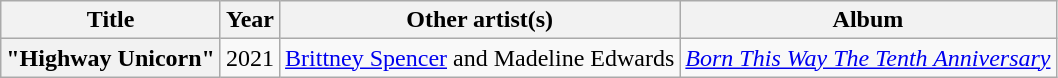<table class="wikitable plainrowheaders" style="text-align:center">
<tr>
<th scope="col">Title</th>
<th scope="col">Year</th>
<th scope="col">Other artist(s)</th>
<th scope="col">Album</th>
</tr>
<tr>
<th scope="row">"Highway Unicorn"</th>
<td>2021</td>
<td><a href='#'>Brittney Spencer</a> and Madeline Edwards</td>
<td><em><a href='#'>Born This Way The Tenth Anniversary</a></em></td>
</tr>
</table>
